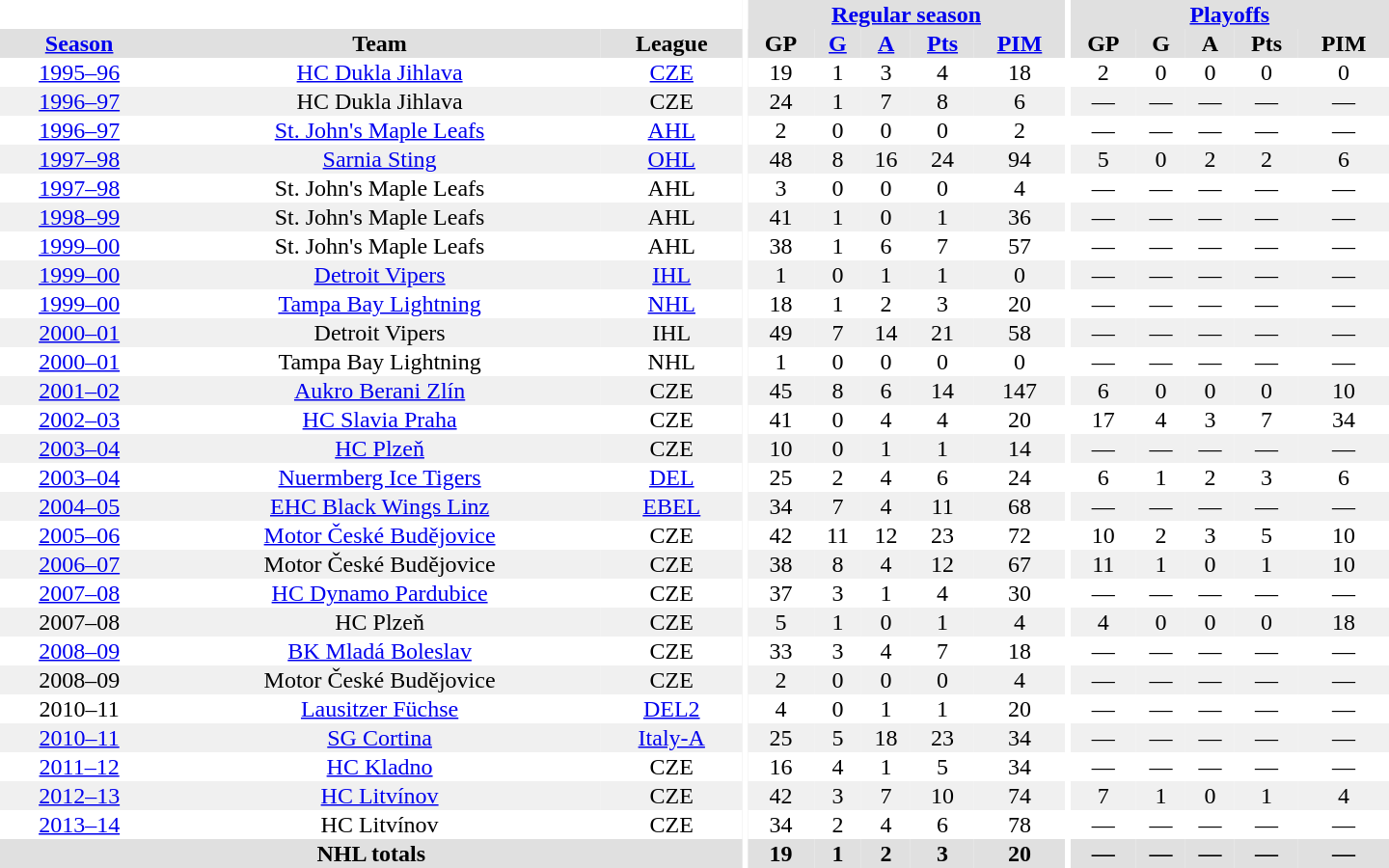<table border="0" cellpadding="1" cellspacing="0" style="text-align:center; width:60em">
<tr bgcolor="#e0e0e0">
<th colspan="3" bgcolor="#ffffff"></th>
<th rowspan="99" bgcolor="#ffffff"></th>
<th colspan="5"><a href='#'>Regular season</a></th>
<th rowspan="99" bgcolor="#ffffff"></th>
<th colspan="5"><a href='#'>Playoffs</a></th>
</tr>
<tr bgcolor="#e0e0e0">
<th><a href='#'>Season</a></th>
<th>Team</th>
<th>League</th>
<th>GP</th>
<th><a href='#'>G</a></th>
<th><a href='#'>A</a></th>
<th><a href='#'>Pts</a></th>
<th><a href='#'>PIM</a></th>
<th>GP</th>
<th>G</th>
<th>A</th>
<th>Pts</th>
<th>PIM</th>
</tr>
<tr>
<td><a href='#'>1995–96</a></td>
<td><a href='#'>HC Dukla Jihlava</a></td>
<td><a href='#'>CZE</a></td>
<td>19</td>
<td>1</td>
<td>3</td>
<td>4</td>
<td>18</td>
<td>2</td>
<td>0</td>
<td>0</td>
<td>0</td>
<td>0</td>
</tr>
<tr bgcolor="#f0f0f0">
<td><a href='#'>1996–97</a></td>
<td>HC Dukla Jihlava</td>
<td>CZE</td>
<td>24</td>
<td>1</td>
<td>7</td>
<td>8</td>
<td>6</td>
<td>—</td>
<td>—</td>
<td>—</td>
<td>—</td>
<td>—</td>
</tr>
<tr>
<td><a href='#'>1996–97</a></td>
<td><a href='#'>St. John's Maple Leafs</a></td>
<td><a href='#'>AHL</a></td>
<td>2</td>
<td>0</td>
<td>0</td>
<td>0</td>
<td>2</td>
<td>—</td>
<td>—</td>
<td>—</td>
<td>—</td>
<td>—</td>
</tr>
<tr bgcolor="#f0f0f0">
<td><a href='#'>1997–98</a></td>
<td><a href='#'>Sarnia Sting</a></td>
<td><a href='#'>OHL</a></td>
<td>48</td>
<td>8</td>
<td>16</td>
<td>24</td>
<td>94</td>
<td>5</td>
<td>0</td>
<td>2</td>
<td>2</td>
<td>6</td>
</tr>
<tr>
<td><a href='#'>1997–98</a></td>
<td>St. John's Maple Leafs</td>
<td>AHL</td>
<td>3</td>
<td>0</td>
<td>0</td>
<td>0</td>
<td>4</td>
<td>—</td>
<td>—</td>
<td>—</td>
<td>—</td>
<td>—</td>
</tr>
<tr bgcolor="#f0f0f0">
<td><a href='#'>1998–99</a></td>
<td>St. John's Maple Leafs</td>
<td>AHL</td>
<td>41</td>
<td>1</td>
<td>0</td>
<td>1</td>
<td>36</td>
<td>—</td>
<td>—</td>
<td>—</td>
<td>—</td>
<td>—</td>
</tr>
<tr>
<td><a href='#'>1999–00</a></td>
<td>St. John's Maple Leafs</td>
<td>AHL</td>
<td>38</td>
<td>1</td>
<td>6</td>
<td>7</td>
<td>57</td>
<td>—</td>
<td>—</td>
<td>—</td>
<td>—</td>
<td>—</td>
</tr>
<tr bgcolor="#f0f0f0">
<td><a href='#'>1999–00</a></td>
<td><a href='#'>Detroit Vipers</a></td>
<td><a href='#'>IHL</a></td>
<td>1</td>
<td>0</td>
<td>1</td>
<td>1</td>
<td>0</td>
<td>—</td>
<td>—</td>
<td>—</td>
<td>—</td>
<td>—</td>
</tr>
<tr>
<td><a href='#'>1999–00</a></td>
<td><a href='#'>Tampa Bay Lightning</a></td>
<td><a href='#'>NHL</a></td>
<td>18</td>
<td>1</td>
<td>2</td>
<td>3</td>
<td>20</td>
<td>—</td>
<td>—</td>
<td>—</td>
<td>—</td>
<td>—</td>
</tr>
<tr bgcolor="#f0f0f0">
<td><a href='#'>2000–01</a></td>
<td>Detroit Vipers</td>
<td>IHL</td>
<td>49</td>
<td>7</td>
<td>14</td>
<td>21</td>
<td>58</td>
<td>—</td>
<td>—</td>
<td>—</td>
<td>—</td>
<td>—</td>
</tr>
<tr>
<td><a href='#'>2000–01</a></td>
<td>Tampa Bay Lightning</td>
<td>NHL</td>
<td>1</td>
<td>0</td>
<td>0</td>
<td>0</td>
<td>0</td>
<td>—</td>
<td>—</td>
<td>—</td>
<td>—</td>
<td>—</td>
</tr>
<tr bgcolor="#f0f0f0">
<td><a href='#'>2001–02</a></td>
<td><a href='#'>Aukro Berani Zlín</a></td>
<td>CZE</td>
<td>45</td>
<td>8</td>
<td>6</td>
<td>14</td>
<td>147</td>
<td>6</td>
<td>0</td>
<td>0</td>
<td>0</td>
<td>10</td>
</tr>
<tr>
<td><a href='#'>2002–03</a></td>
<td><a href='#'>HC Slavia Praha</a></td>
<td>CZE</td>
<td>41</td>
<td>0</td>
<td>4</td>
<td>4</td>
<td>20</td>
<td>17</td>
<td>4</td>
<td>3</td>
<td>7</td>
<td>34</td>
</tr>
<tr bgcolor="#f0f0f0">
<td><a href='#'>2003–04</a></td>
<td><a href='#'>HC Plzeň</a></td>
<td>CZE</td>
<td>10</td>
<td>0</td>
<td>1</td>
<td>1</td>
<td>14</td>
<td>—</td>
<td>—</td>
<td>—</td>
<td>—</td>
<td>—</td>
</tr>
<tr>
<td><a href='#'>2003–04</a></td>
<td><a href='#'>Nuermberg Ice Tigers</a></td>
<td><a href='#'>DEL</a></td>
<td>25</td>
<td>2</td>
<td>4</td>
<td>6</td>
<td>24</td>
<td>6</td>
<td>1</td>
<td>2</td>
<td>3</td>
<td>6</td>
</tr>
<tr bgcolor="#f0f0f0">
<td><a href='#'>2004–05</a></td>
<td><a href='#'>EHC Black Wings Linz</a></td>
<td><a href='#'>EBEL</a></td>
<td>34</td>
<td>7</td>
<td>4</td>
<td>11</td>
<td>68</td>
<td>—</td>
<td>—</td>
<td>—</td>
<td>—</td>
<td>—</td>
</tr>
<tr>
<td><a href='#'>2005–06</a></td>
<td><a href='#'>Motor České Budějovice</a></td>
<td>CZE</td>
<td>42</td>
<td>11</td>
<td>12</td>
<td>23</td>
<td>72</td>
<td>10</td>
<td>2</td>
<td>3</td>
<td>5</td>
<td>10</td>
</tr>
<tr bgcolor="#f0f0f0">
<td><a href='#'>2006–07</a></td>
<td>Motor České Budějovice</td>
<td>CZE</td>
<td>38</td>
<td>8</td>
<td>4</td>
<td>12</td>
<td>67</td>
<td>11</td>
<td>1</td>
<td>0</td>
<td>1</td>
<td>10</td>
</tr>
<tr>
<td><a href='#'>2007–08</a></td>
<td><a href='#'>HC Dynamo Pardubice</a></td>
<td>CZE</td>
<td>37</td>
<td>3</td>
<td>1</td>
<td>4</td>
<td>30</td>
<td>—</td>
<td>—</td>
<td>—</td>
<td>—</td>
<td>—</td>
</tr>
<tr bgcolor="#f0f0f0">
<td>2007–08</td>
<td>HC Plzeň</td>
<td>CZE</td>
<td>5</td>
<td>1</td>
<td>0</td>
<td>1</td>
<td>4</td>
<td>4</td>
<td>0</td>
<td>0</td>
<td>0</td>
<td>18</td>
</tr>
<tr>
<td><a href='#'>2008–09</a></td>
<td><a href='#'>BK Mladá Boleslav</a></td>
<td>CZE</td>
<td>33</td>
<td>3</td>
<td>4</td>
<td>7</td>
<td>18</td>
<td>—</td>
<td>—</td>
<td>—</td>
<td>—</td>
<td>—</td>
</tr>
<tr bgcolor="#f0f0f0">
<td>2008–09</td>
<td>Motor České Budějovice</td>
<td>CZE</td>
<td>2</td>
<td>0</td>
<td>0</td>
<td>0</td>
<td>4</td>
<td>—</td>
<td>—</td>
<td>—</td>
<td>—</td>
<td>—</td>
</tr>
<tr>
<td>2010–11</td>
<td><a href='#'>Lausitzer Füchse</a></td>
<td><a href='#'>DEL2</a></td>
<td>4</td>
<td>0</td>
<td>1</td>
<td>1</td>
<td>20</td>
<td>—</td>
<td>—</td>
<td>—</td>
<td>—</td>
<td>—</td>
</tr>
<tr bgcolor="#f0f0f0">
<td><a href='#'>2010–11</a></td>
<td><a href='#'>SG Cortina</a></td>
<td><a href='#'>Italy-A</a></td>
<td>25</td>
<td>5</td>
<td>18</td>
<td>23</td>
<td>34</td>
<td>—</td>
<td>—</td>
<td>—</td>
<td>—</td>
<td>—</td>
</tr>
<tr>
<td><a href='#'>2011–12</a></td>
<td><a href='#'>HC Kladno</a></td>
<td>CZE</td>
<td>16</td>
<td>4</td>
<td>1</td>
<td>5</td>
<td>34</td>
<td>—</td>
<td>—</td>
<td>—</td>
<td>—</td>
<td>—</td>
</tr>
<tr bgcolor="#f0f0f0">
<td><a href='#'>2012–13</a></td>
<td><a href='#'>HC Litvínov</a></td>
<td>CZE</td>
<td>42</td>
<td>3</td>
<td>7</td>
<td>10</td>
<td>74</td>
<td>7</td>
<td>1</td>
<td>0</td>
<td>1</td>
<td>4</td>
</tr>
<tr>
<td><a href='#'>2013–14</a></td>
<td>HC Litvínov</td>
<td>CZE</td>
<td>34</td>
<td>2</td>
<td>4</td>
<td>6</td>
<td>78</td>
<td>—</td>
<td>—</td>
<td>—</td>
<td>—</td>
<td>—</td>
</tr>
<tr bgcolor="#e0e0e0">
<th colspan="3">NHL totals</th>
<th>19</th>
<th>1</th>
<th>2</th>
<th>3</th>
<th>20</th>
<th>—</th>
<th>—</th>
<th>—</th>
<th>—</th>
<th>—</th>
</tr>
</table>
